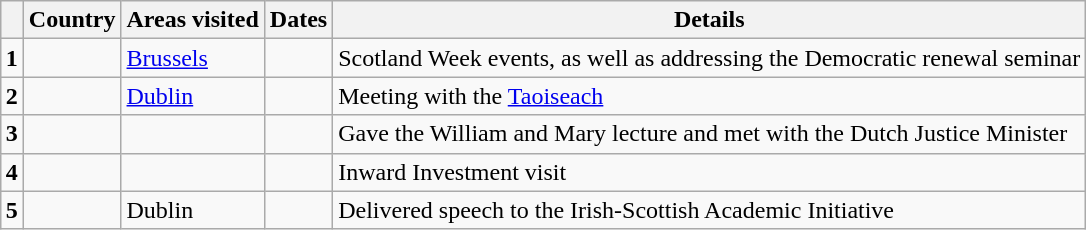<table class="wikitable sortable" style="margin: 1em auto 1em auto">
<tr>
<th></th>
<th>Country</th>
<th>Areas visited</th>
<th>Dates</th>
<th class="unsortable">Details</th>
</tr>
<tr>
<td rowspan=1><strong>1</strong></td>
<td></td>
<td><a href='#'>Brussels</a></td>
<td></td>
<td>Scotland Week events, as well as addressing the Democratic renewal seminar</td>
</tr>
<tr>
<td rowspan=1><strong>2</strong></td>
<td></td>
<td><a href='#'>Dublin</a></td>
<td></td>
<td>Meeting with the <a href='#'>Taoiseach</a></td>
</tr>
<tr>
<td rowspan=1><strong>3</strong></td>
<td></td>
<td></td>
<td></td>
<td>Gave the William and Mary lecture and met with the Dutch Justice Minister</td>
</tr>
<tr>
<td rowspan=1><strong>4</strong></td>
<td></td>
<td></td>
<td></td>
<td>Inward Investment visit</td>
</tr>
<tr>
<td rowspan=1><strong>5</strong></td>
<td></td>
<td>Dublin</td>
<td></td>
<td>Delivered speech to the Irish-Scottish Academic Initiative</td>
</tr>
</table>
